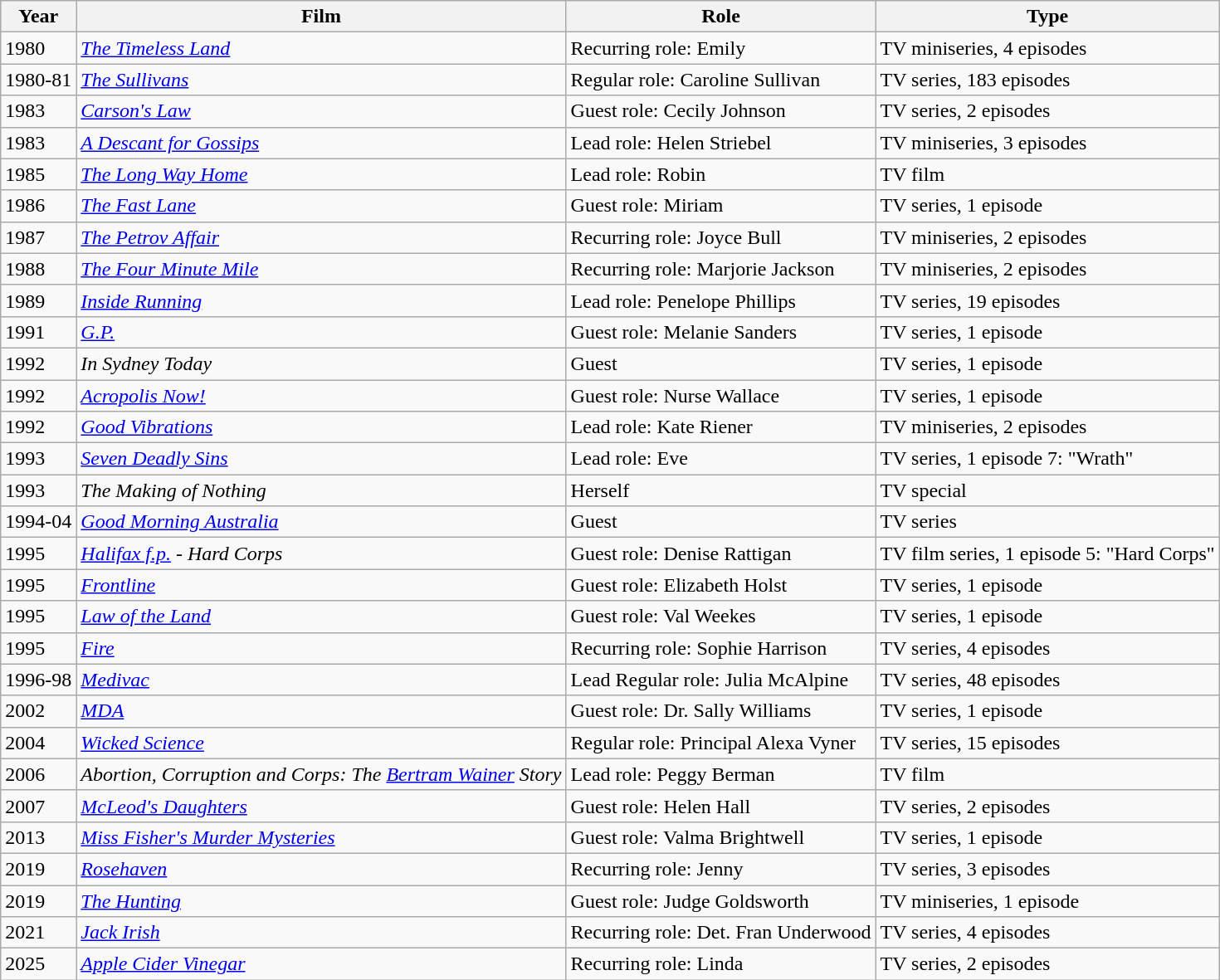<table class="wikitable sortable">
<tr>
<th>Year</th>
<th>Film</th>
<th>Role</th>
<th class="unsortable">Type</th>
</tr>
<tr>
<td>1980</td>
<td><em><a href='#'>The Timeless Land</a></em></td>
<td>Recurring role: Emily</td>
<td>TV miniseries, 4 episodes</td>
</tr>
<tr>
<td>1980-81</td>
<td><em><a href='#'>The Sullivans</a></em></td>
<td>Regular role: Caroline Sullivan</td>
<td>TV series, 183 episodes</td>
</tr>
<tr>
<td>1983</td>
<td><em><a href='#'>Carson's Law</a></em></td>
<td>Guest role: Cecily Johnson</td>
<td>TV series, 2 episodes</td>
</tr>
<tr>
<td>1983</td>
<td><em><a href='#'>A Descant for Gossips</a></em></td>
<td>Lead role: Helen Striebel</td>
<td>TV miniseries, 3 episodes</td>
</tr>
<tr>
<td>1985</td>
<td><em><a href='#'>The Long Way Home</a></em></td>
<td>Lead role: Robin</td>
<td>TV film</td>
</tr>
<tr>
<td>1986</td>
<td><em><a href='#'>The Fast Lane</a></em></td>
<td>Guest role: Miriam</td>
<td>TV series, 1 episode</td>
</tr>
<tr>
<td>1987</td>
<td><em><a href='#'>The Petrov Affair</a></em></td>
<td>Recurring role: Joyce Bull</td>
<td>TV miniseries, 2 episodes</td>
</tr>
<tr>
<td>1988</td>
<td><em><a href='#'>The Four Minute Mile</a></em></td>
<td>Recurring role: Marjorie Jackson</td>
<td>TV miniseries, 2 episodes</td>
</tr>
<tr>
<td>1989</td>
<td><em><a href='#'>Inside Running</a></em></td>
<td>Lead role: Penelope Phillips</td>
<td>TV series, 19 episodes</td>
</tr>
<tr>
<td>1991</td>
<td><em><a href='#'>G.P.</a></em></td>
<td>Guest role: Melanie Sanders</td>
<td>TV series, 1 episode</td>
</tr>
<tr>
<td>1992</td>
<td><em>In Sydney Today</em></td>
<td>Guest</td>
<td>TV series, 1 episode</td>
</tr>
<tr>
<td>1992</td>
<td><em><a href='#'>Acropolis Now!</a></em></td>
<td>Guest role: Nurse Wallace</td>
<td>TV series, 1 episode</td>
</tr>
<tr>
<td>1992</td>
<td><em><a href='#'>Good Vibrations</a></em></td>
<td>Lead role: Kate Riener</td>
<td>TV miniseries, 2 episodes</td>
</tr>
<tr>
<td>1993</td>
<td><em><a href='#'>Seven Deadly Sins</a></em></td>
<td>Lead role: Eve</td>
<td>TV series, 1 episode 7: "Wrath"</td>
</tr>
<tr>
<td>1993</td>
<td><em>The Making of Nothing</em></td>
<td>Herself</td>
<td>TV special</td>
</tr>
<tr>
<td>1994-04</td>
<td><em><a href='#'>Good Morning Australia</a></em></td>
<td>Guest</td>
<td>TV series</td>
</tr>
<tr>
<td>1995</td>
<td><em><a href='#'>Halifax f.p.</a> - Hard Corps</em></td>
<td>Guest role: Denise Rattigan</td>
<td>TV film series, 1 episode 5: "Hard Corps"</td>
</tr>
<tr>
<td>1995</td>
<td><em><a href='#'>Frontline</a></em></td>
<td>Guest role: Elizabeth Holst</td>
<td>TV series, 1 episode</td>
</tr>
<tr>
<td>1995</td>
<td><em><a href='#'>Law of the Land</a></em></td>
<td>Guest role: Val Weekes</td>
<td>TV series, 1 episode</td>
</tr>
<tr>
<td>1995</td>
<td><em><a href='#'>Fire</a></em></td>
<td>Recurring role: Sophie Harrison</td>
<td>TV series, 4 episodes</td>
</tr>
<tr>
<td>1996-98</td>
<td><em><a href='#'>Medivac</a></em></td>
<td>Lead Regular role: Julia McAlpine</td>
<td>TV series, 48 episodes</td>
</tr>
<tr>
<td>2002</td>
<td><em><a href='#'>MDA</a></em></td>
<td>Guest role: Dr. Sally Williams</td>
<td>TV series, 1 episode</td>
</tr>
<tr>
<td>2004</td>
<td><em><a href='#'>Wicked Science</a></em></td>
<td>Regular role: Principal Alexa Vyner</td>
<td>TV series, 15 episodes</td>
</tr>
<tr>
<td>2006</td>
<td><em>Abortion, Corruption and Corps: The <a href='#'>Bertram Wainer</a> Story</em></td>
<td>Lead role: Peggy Berman</td>
<td>TV film</td>
</tr>
<tr>
<td>2007</td>
<td><em><a href='#'>McLeod's Daughters</a></em></td>
<td>Guest role: Helen Hall</td>
<td>TV series, 2 episodes</td>
</tr>
<tr>
<td>2013</td>
<td><em><a href='#'>Miss Fisher's Murder Mysteries</a></em></td>
<td>Guest role: Valma Brightwell</td>
<td>TV series, 1 episode</td>
</tr>
<tr>
<td>2019</td>
<td><em><a href='#'>Rosehaven</a></em></td>
<td>Recurring role: Jenny</td>
<td>TV series, 3 episodes</td>
</tr>
<tr>
<td>2019</td>
<td><em><a href='#'>The Hunting</a></em></td>
<td>Guest role: Judge Goldsworth</td>
<td>TV miniseries, 1 episode</td>
</tr>
<tr>
<td>2021</td>
<td><em><a href='#'>Jack Irish</a></em></td>
<td>Recurring role: Det. Fran Underwood</td>
<td>TV series, 4 episodes</td>
</tr>
<tr>
<td>2025</td>
<td><em><a href='#'>Apple Cider Vinegar</a></em></td>
<td>Recurring role: Linda</td>
<td>TV series, 2 episodes</td>
</tr>
</table>
